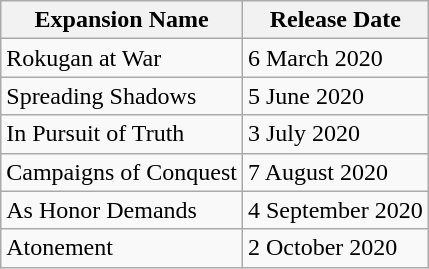<table class="wikitable">
<tr>
<th>Expansion Name</th>
<th>Release Date</th>
</tr>
<tr>
<td>Rokugan at War</td>
<td>6 March 2020</td>
</tr>
<tr>
<td>Spreading Shadows</td>
<td>5 June 2020</td>
</tr>
<tr>
<td>In Pursuit of Truth</td>
<td>3 July 2020</td>
</tr>
<tr>
<td>Campaigns of Conquest</td>
<td>7 August 2020</td>
</tr>
<tr>
<td>As Honor Demands</td>
<td>4 September 2020</td>
</tr>
<tr>
<td>Atonement</td>
<td>2 October 2020</td>
</tr>
</table>
